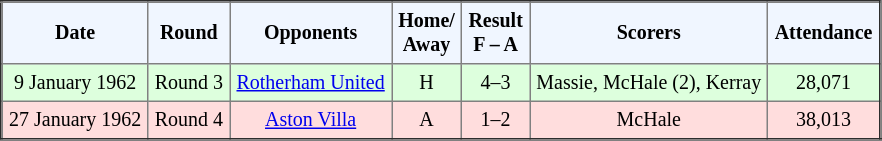<table border="2" cellpadding="4" style="border-collapse:collapse; text-align:center; font-size:smaller;">
<tr style="background:#f0f6ff;">
<th><strong>Date</strong></th>
<th><strong>Round</strong></th>
<th><strong>Opponents</strong></th>
<th><strong>Home/<br>Away</strong></th>
<th><strong>Result<br>F – A</strong></th>
<th><strong>Scorers</strong></th>
<th><strong>Attendance</strong></th>
</tr>
<tr style="background:#dfd;">
<td>9 January 1962</td>
<td>Round 3</td>
<td><a href='#'>Rotherham United</a></td>
<td>H</td>
<td>4–3</td>
<td>Massie, McHale (2), Kerray</td>
<td>28,071</td>
</tr>
<tr style="background:#fdd;">
<td>27 January 1962</td>
<td>Round 4</td>
<td><a href='#'>Aston Villa</a></td>
<td>A</td>
<td>1–2</td>
<td>McHale</td>
<td>38,013</td>
</tr>
</table>
